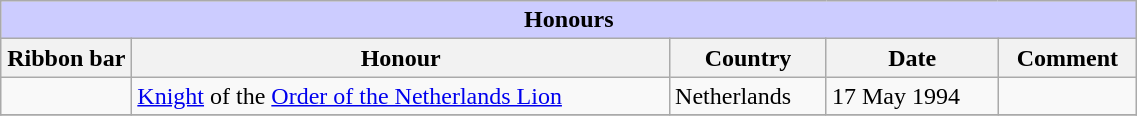<table class="wikitable" style="width:60%;">
<tr style="background:#ccf; text-align:center;">
<td colspan=5><strong>Honours</strong></td>
</tr>
<tr>
<th style="width:80px;">Ribbon bar</th>
<th>Honour</th>
<th>Country</th>
<th>Date</th>
<th>Comment</th>
</tr>
<tr>
<td></td>
<td><a href='#'>Knight</a> of the <a href='#'>Order of the Netherlands Lion</a></td>
<td>Netherlands</td>
<td>17 May 1994</td>
<td></td>
</tr>
<tr>
</tr>
</table>
